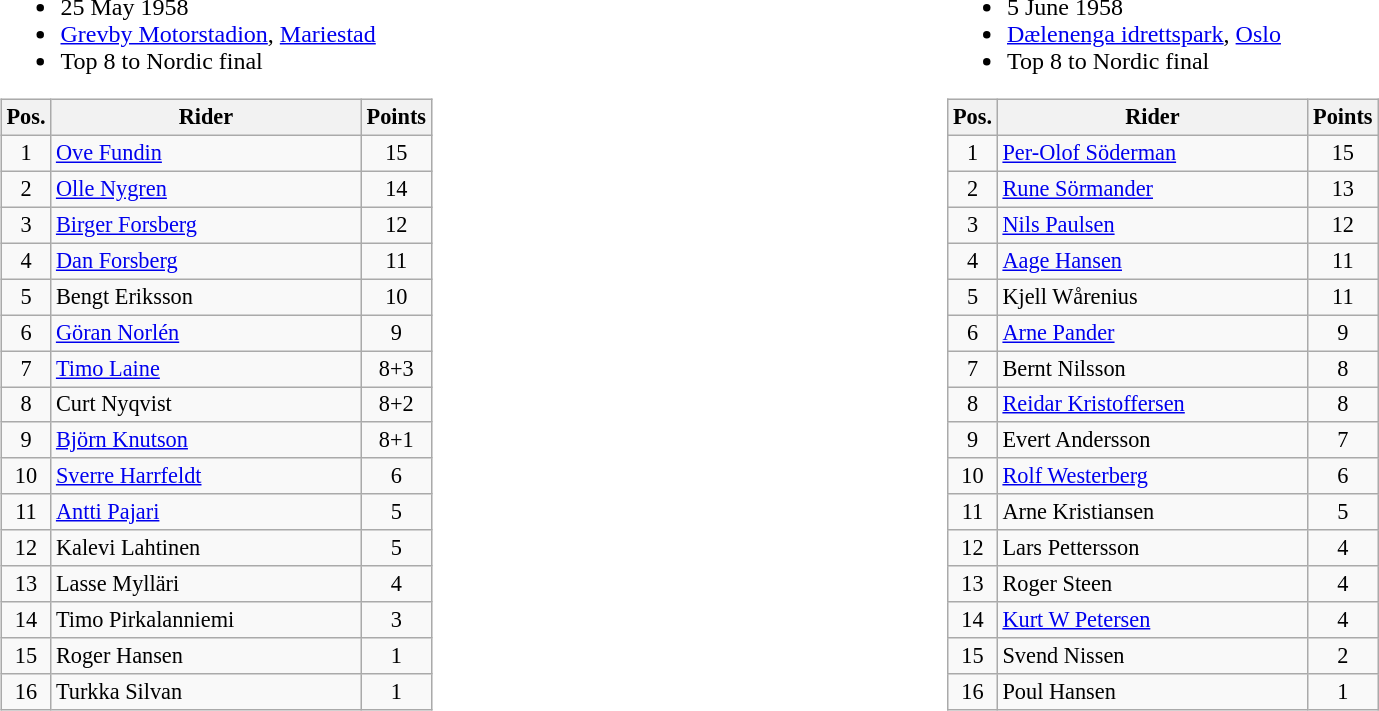<table width=100%>
<tr>
<td width=50% valign=top><br><ul><li>25 May 1958</li><li> <a href='#'>Grevby Motorstadion</a>, <a href='#'>Mariestad</a></li><li>Top 8 to Nordic final</li></ul><table class=wikitable style="font-size:93%;">
<tr>
<th width=25px>Pos.</th>
<th width=200px>Rider</th>
<th width=40px>Points</th>
</tr>
<tr align=center >
<td>1</td>
<td align=left><a href='#'>Ove Fundin</a></td>
<td>15</td>
</tr>
<tr align=center >
<td>2</td>
<td align=left><a href='#'>Olle Nygren</a></td>
<td>14</td>
</tr>
<tr align=center >
<td>3</td>
<td align=left><a href='#'>Birger Forsberg</a></td>
<td>12</td>
</tr>
<tr align=center >
<td>4</td>
<td align=left><a href='#'>Dan Forsberg</a></td>
<td>11</td>
</tr>
<tr align=center >
<td>5</td>
<td align=left>Bengt Eriksson</td>
<td>10</td>
</tr>
<tr align=center >
<td>6</td>
<td align=left><a href='#'>Göran Norlén</a></td>
<td>9</td>
</tr>
<tr align=center >
<td>7</td>
<td align=left><a href='#'>Timo Laine</a></td>
<td>8+3</td>
</tr>
<tr align=center >
<td>8</td>
<td align=left>Curt Nyqvist</td>
<td>8+2</td>
</tr>
<tr align=center>
<td>9</td>
<td align=left><a href='#'>Björn Knutson</a></td>
<td>8+1</td>
</tr>
<tr align=center>
<td>10</td>
<td align=left><a href='#'>Sverre Harrfeldt</a></td>
<td>6</td>
</tr>
<tr align=center>
<td>11</td>
<td align=left><a href='#'>Antti Pajari</a></td>
<td>5</td>
</tr>
<tr align=center>
<td>12</td>
<td align=left>Kalevi Lahtinen</td>
<td>5</td>
</tr>
<tr align=center>
<td>13</td>
<td align=left>Lasse Mylläri</td>
<td>4</td>
</tr>
<tr align=center>
<td>14</td>
<td align=left>Timo Pirkalanniemi</td>
<td>3</td>
</tr>
<tr align=center>
<td>15</td>
<td align=left>Roger Hansen</td>
<td>1</td>
</tr>
<tr align=center>
<td>16</td>
<td align=left>Turkka Silvan</td>
<td>1</td>
</tr>
</table>
</td>
<td width=50% valign=top><br><ul><li>5 June 1958</li><li> <a href='#'>Dælenenga idrettspark</a>, <a href='#'>Oslo</a></li><li>Top 8 to Nordic final</li></ul><table class=wikitable style="font-size:93%;">
<tr>
<th width=25px>Pos.</th>
<th width=200px>Rider</th>
<th width=40px>Points</th>
</tr>
<tr align=center >
<td>1</td>
<td align=left><a href='#'>Per-Olof Söderman</a></td>
<td>15</td>
</tr>
<tr align=center >
<td>2</td>
<td align=left><a href='#'>Rune Sörmander</a></td>
<td>13</td>
</tr>
<tr align=center >
<td>3</td>
<td align=left><a href='#'>Nils Paulsen</a></td>
<td>12</td>
</tr>
<tr align=center >
<td>4</td>
<td align=left><a href='#'>Aage Hansen</a></td>
<td>11</td>
</tr>
<tr align=center >
<td>5</td>
<td align=left>Kjell Wårenius</td>
<td>11</td>
</tr>
<tr align=center >
<td>6</td>
<td align=left><a href='#'>Arne Pander</a></td>
<td>9</td>
</tr>
<tr align=center >
<td>7</td>
<td align=left>Bernt Nilsson</td>
<td>8</td>
</tr>
<tr align=center >
<td>8</td>
<td align=left><a href='#'>Reidar Kristoffersen</a></td>
<td>8</td>
</tr>
<tr align=center>
<td>9</td>
<td align=left>Evert Andersson</td>
<td>7</td>
</tr>
<tr align=center>
<td>10</td>
<td align=left><a href='#'>Rolf Westerberg</a></td>
<td>6</td>
</tr>
<tr align=center>
<td>11</td>
<td align=left>Arne Kristiansen</td>
<td>5</td>
</tr>
<tr align=center>
<td>12</td>
<td align=left>Lars Pettersson</td>
<td>4</td>
</tr>
<tr align=center>
<td>13</td>
<td align=left>Roger Steen</td>
<td>4</td>
</tr>
<tr align=center>
<td>14</td>
<td align=left><a href='#'>Kurt W Petersen</a></td>
<td>4</td>
</tr>
<tr align=center>
<td>15</td>
<td align=left>Svend Nissen</td>
<td>2</td>
</tr>
<tr align=center>
<td>16</td>
<td align=left>Poul Hansen</td>
<td>1</td>
</tr>
</table>
</td>
</tr>
</table>
